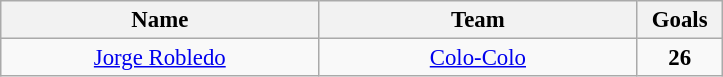<table class="wikitable" style="font-size:95%; text-align:center;">
<tr>
<th width="205">Name</th>
<th width="205">Team</th>
<th width="50">Goals</th>
</tr>
<tr>
<td> <a href='#'>Jorge Robledo</a></td>
<td><a href='#'>Colo-Colo</a></td>
<td><strong>26</strong></td>
</tr>
</table>
